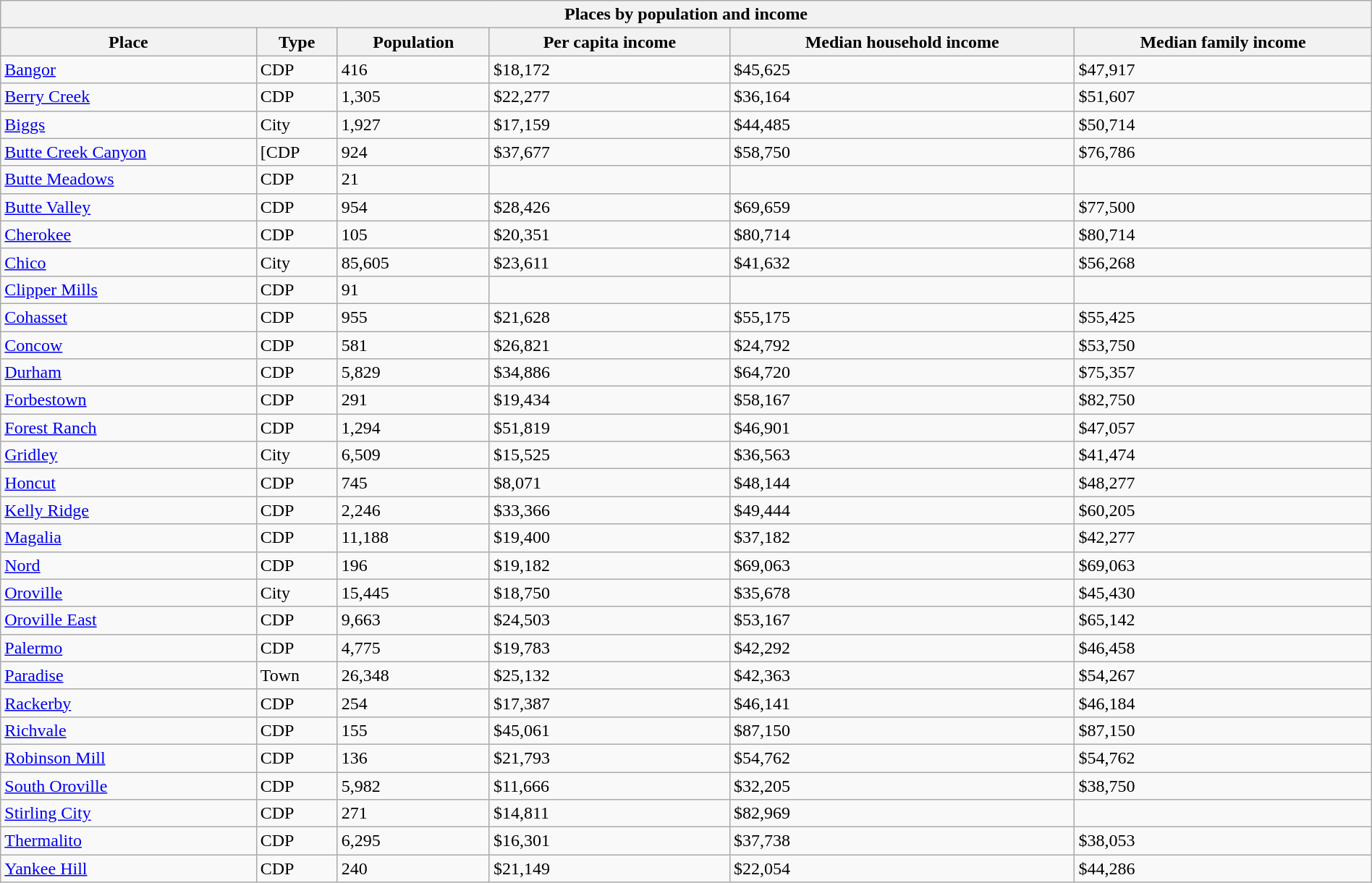<table class="wikitable collapsible collapsed sortable" style="width: 100%;">
<tr>
<th colspan="6">Places by population and income</th>
</tr>
<tr>
<th>Place</th>
<th>Type</th>
<th>Population</th>
<th data-sort-type="currency">Per capita income</th>
<th data-sort-type="currency">Median household income</th>
<th data-sort-type="currency">Median family income</th>
</tr>
<tr>
<td><a href='#'>Bangor</a></td>
<td>CDP</td>
<td>416</td>
<td>$18,172</td>
<td>$45,625</td>
<td>$47,917</td>
</tr>
<tr>
<td><a href='#'>Berry Creek</a></td>
<td>CDP</td>
<td>1,305</td>
<td>$22,277</td>
<td>$36,164</td>
<td>$51,607</td>
</tr>
<tr>
<td><a href='#'>Biggs</a></td>
<td>City</td>
<td>1,927</td>
<td>$17,159</td>
<td>$44,485</td>
<td>$50,714</td>
</tr>
<tr>
<td><a href='#'>Butte Creek Canyon</a></td>
<td>[CDP</td>
<td>924</td>
<td>$37,677</td>
<td>$58,750</td>
<td>$76,786</td>
</tr>
<tr>
<td><a href='#'>Butte Meadows</a></td>
<td>CDP</td>
<td>21</td>
<td></td>
<td></td>
<td></td>
</tr>
<tr>
<td><a href='#'>Butte Valley</a></td>
<td>CDP</td>
<td>954</td>
<td>$28,426</td>
<td>$69,659</td>
<td>$77,500</td>
</tr>
<tr>
<td><a href='#'>Cherokee</a></td>
<td>CDP</td>
<td>105</td>
<td>$20,351</td>
<td>$80,714</td>
<td>$80,714</td>
</tr>
<tr>
<td><a href='#'>Chico</a></td>
<td>City</td>
<td>85,605</td>
<td>$23,611</td>
<td>$41,632</td>
<td>$56,268</td>
</tr>
<tr>
<td><a href='#'>Clipper Mills</a></td>
<td>CDP</td>
<td>91</td>
<td></td>
<td></td>
<td></td>
</tr>
<tr>
<td><a href='#'>Cohasset</a></td>
<td>CDP</td>
<td>955</td>
<td>$21,628</td>
<td>$55,175</td>
<td>$55,425</td>
</tr>
<tr>
<td><a href='#'>Concow</a></td>
<td>CDP</td>
<td>581</td>
<td>$26,821</td>
<td>$24,792</td>
<td>$53,750</td>
</tr>
<tr>
<td><a href='#'>Durham</a></td>
<td>CDP</td>
<td>5,829</td>
<td>$34,886</td>
<td>$64,720</td>
<td>$75,357</td>
</tr>
<tr>
<td><a href='#'>Forbestown</a></td>
<td>CDP</td>
<td>291</td>
<td>$19,434</td>
<td>$58,167</td>
<td>$82,750</td>
</tr>
<tr>
<td><a href='#'>Forest Ranch</a></td>
<td>CDP</td>
<td>1,294</td>
<td>$51,819</td>
<td>$46,901</td>
<td>$47,057</td>
</tr>
<tr>
<td><a href='#'>Gridley</a></td>
<td>City</td>
<td>6,509</td>
<td>$15,525</td>
<td>$36,563</td>
<td>$41,474</td>
</tr>
<tr>
<td><a href='#'>Honcut</a></td>
<td>CDP</td>
<td>745</td>
<td>$8,071</td>
<td>$48,144</td>
<td>$48,277</td>
</tr>
<tr>
<td><a href='#'>Kelly Ridge</a></td>
<td>CDP</td>
<td>2,246</td>
<td>$33,366</td>
<td>$49,444</td>
<td>$60,205</td>
</tr>
<tr>
<td><a href='#'>Magalia</a></td>
<td>CDP</td>
<td>11,188</td>
<td>$19,400</td>
<td>$37,182</td>
<td>$42,277</td>
</tr>
<tr>
<td><a href='#'>Nord</a></td>
<td>CDP</td>
<td>196</td>
<td>$19,182</td>
<td>$69,063</td>
<td>$69,063</td>
</tr>
<tr>
<td><a href='#'>Oroville</a></td>
<td>City</td>
<td>15,445</td>
<td>$18,750</td>
<td>$35,678</td>
<td>$45,430</td>
</tr>
<tr>
<td><a href='#'>Oroville East</a></td>
<td>CDP</td>
<td>9,663</td>
<td>$24,503</td>
<td>$53,167</td>
<td>$65,142</td>
</tr>
<tr>
<td><a href='#'>Palermo</a></td>
<td>CDP</td>
<td>4,775</td>
<td>$19,783</td>
<td>$42,292</td>
<td>$46,458</td>
</tr>
<tr>
<td><a href='#'>Paradise</a></td>
<td>Town</td>
<td>26,348</td>
<td>$25,132</td>
<td>$42,363</td>
<td>$54,267</td>
</tr>
<tr>
<td><a href='#'>Rackerby</a></td>
<td>CDP</td>
<td>254</td>
<td>$17,387</td>
<td>$46,141</td>
<td>$46,184</td>
</tr>
<tr>
<td><a href='#'>Richvale</a></td>
<td>CDP</td>
<td>155</td>
<td>$45,061</td>
<td>$87,150</td>
<td>$87,150</td>
</tr>
<tr>
<td><a href='#'>Robinson Mill</a></td>
<td>CDP</td>
<td>136</td>
<td>$21,793</td>
<td>$54,762</td>
<td>$54,762</td>
</tr>
<tr>
<td><a href='#'>South Oroville</a></td>
<td>CDP</td>
<td>5,982</td>
<td>$11,666</td>
<td>$32,205</td>
<td>$38,750</td>
</tr>
<tr>
<td><a href='#'>Stirling City</a></td>
<td>CDP</td>
<td>271</td>
<td>$14,811</td>
<td>$82,969</td>
<td></td>
</tr>
<tr>
<td><a href='#'>Thermalito</a></td>
<td>CDP</td>
<td>6,295</td>
<td>$16,301</td>
<td>$37,738</td>
<td>$38,053</td>
</tr>
<tr>
<td><a href='#'>Yankee Hill</a></td>
<td>CDP</td>
<td>240</td>
<td>$21,149</td>
<td>$22,054</td>
<td>$44,286</td>
</tr>
</table>
